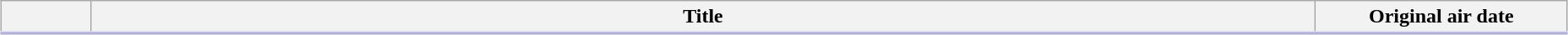<table class="wikitable" style="width:98%; margin:auto; background:#FFF;">
<tr style="border-bottom: 3px solid #CCF;">
<th style="width:4em;"></th>
<th>Title</th>
<th style="width:12em;">Original air date</th>
</tr>
<tr>
</tr>
</table>
